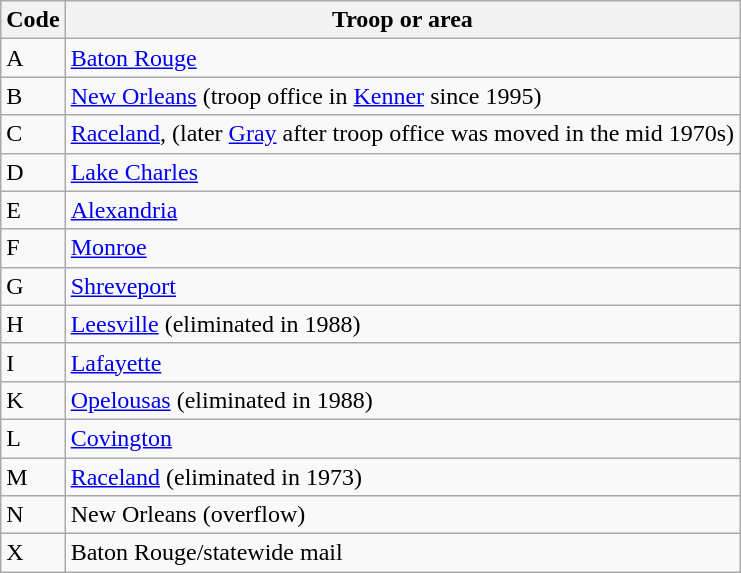<table class="wikitable sortable">
<tr>
<th>Code</th>
<th>Troop or area</th>
</tr>
<tr>
<td>A</td>
<td><a href='#'>Baton Rouge</a></td>
</tr>
<tr>
<td>B</td>
<td><a href='#'>New Orleans</a> (troop office in <a href='#'>Kenner</a> since 1995)</td>
</tr>
<tr>
<td>C</td>
<td><a href='#'>Raceland</a>, (later <a href='#'>Gray</a> after troop office was moved in the mid 1970s)</td>
</tr>
<tr>
<td>D</td>
<td><a href='#'>Lake Charles</a></td>
</tr>
<tr>
<td>E</td>
<td><a href='#'>Alexandria</a></td>
</tr>
<tr>
<td>F</td>
<td><a href='#'>Monroe</a></td>
</tr>
<tr>
<td>G</td>
<td><a href='#'>Shreveport</a></td>
</tr>
<tr>
<td>H</td>
<td><a href='#'>Leesville</a> (eliminated in 1988)</td>
</tr>
<tr>
<td>I</td>
<td><a href='#'>Lafayette</a></td>
</tr>
<tr>
<td>K</td>
<td><a href='#'>Opelousas</a> (eliminated in 1988)</td>
</tr>
<tr>
<td>L</td>
<td><a href='#'>Covington</a></td>
</tr>
<tr>
<td>M</td>
<td><a href='#'>Raceland</a> (eliminated in 1973)</td>
</tr>
<tr>
<td>N</td>
<td>New Orleans (overflow)</td>
</tr>
<tr>
<td>X</td>
<td>Baton Rouge/statewide mail</td>
</tr>
</table>
